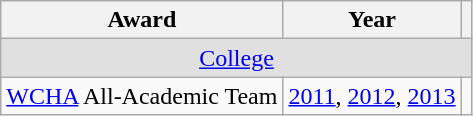<table class="wikitable">
<tr>
<th>Award</th>
<th>Year</th>
<th></th>
</tr>
<tr ALIGN="center" bgcolor="#e0e0e0">
<td colspan="3"><a href='#'>College</a></td>
</tr>
<tr>
<td><a href='#'>WCHA</a> All-Academic Team</td>
<td><a href='#'>2011</a>, <a href='#'>2012</a>, <a href='#'>2013</a></td>
<td></td>
</tr>
</table>
